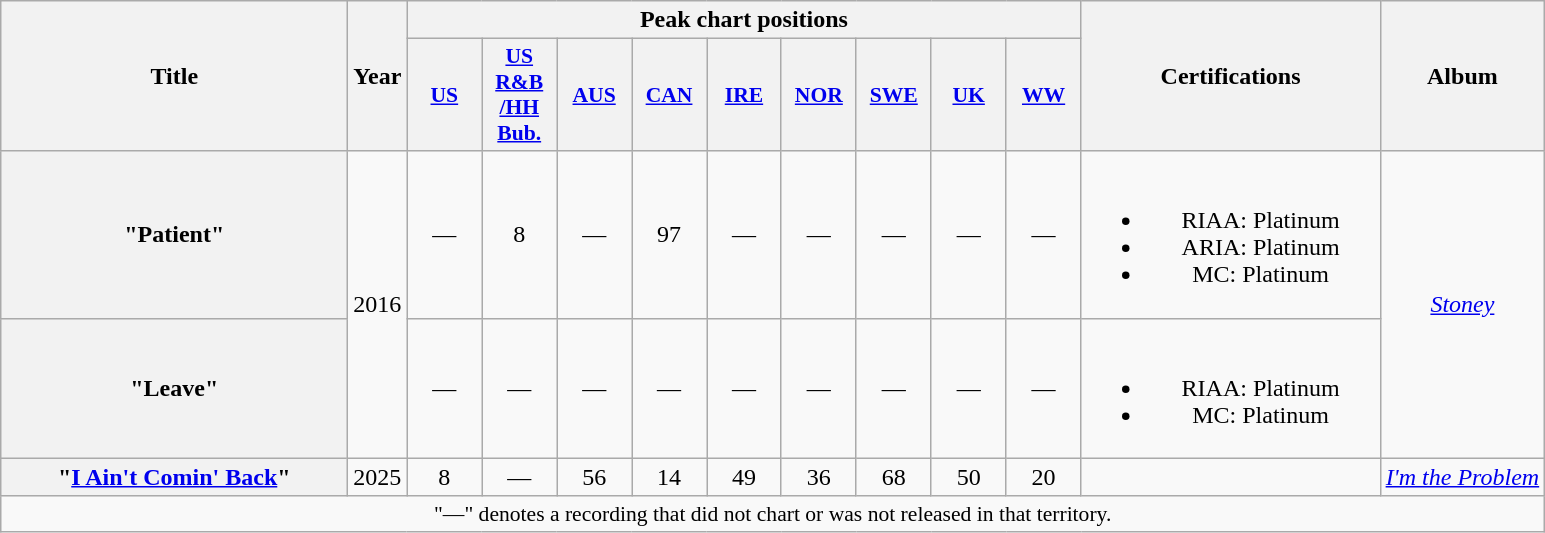<table class="wikitable plainrowheaders" style="text-align:center;">
<tr>
<th scope="col" rowspan="2" style="width:14em;">Title</th>
<th scope="col" rowspan="2" style="width:1em;">Year</th>
<th scope="col" colspan="9">Peak chart positions</th>
<th scope="col" rowspan="2" style="width:12em;">Certifications</th>
<th scope="col" rowspan="2">Album</th>
</tr>
<tr>
<th scope="col" style="width:3em;font-size:90%;"><a href='#'>US</a><br></th>
<th scope="col" style="width:3em;font-size:90%;"><a href='#'>US<br>R&B<br>/HH<br>Bub.</a><br></th>
<th scope="col" style="width:3em;font-size:90%;"><a href='#'>AUS</a><br></th>
<th scope="col" style="width:3em;font-size:90%;"><a href='#'>CAN</a><br></th>
<th scope="col" style="width:3em;font-size:90%;"><a href='#'>IRE</a><br></th>
<th scope="col" style="width:3em;font-size:90%;"><a href='#'>NOR</a><br></th>
<th scope="col" style="width:3em;font-size:90%;"><a href='#'>SWE</a><br></th>
<th scope="col" style="width:3em;font-size:90%;"><a href='#'>UK</a><br></th>
<th scope="col" style="width:3em;font-size:90%;"><a href='#'>WW</a><br></th>
</tr>
<tr>
<th scope="row">"Patient"</th>
<td rowspan="2">2016</td>
<td>—</td>
<td>8</td>
<td>—</td>
<td>97</td>
<td>—</td>
<td>—</td>
<td>—</td>
<td>—</td>
<td>—</td>
<td><br><ul><li>RIAA: Platinum</li><li>ARIA: Platinum</li><li>MC: Platinum</li></ul></td>
<td rowspan="2"><em><a href='#'>Stoney</a></em></td>
</tr>
<tr>
<th scope="row">"Leave"</th>
<td>—</td>
<td>—</td>
<td>—</td>
<td>—</td>
<td>—</td>
<td>—</td>
<td>—</td>
<td>—</td>
<td>—</td>
<td><br><ul><li>RIAA: Platinum</li><li>MC: Platinum</li></ul></td>
</tr>
<tr>
<th scope="row">"<a href='#'>I Ain't Comin' Back</a>"<br></th>
<td>2025</td>
<td>8</td>
<td>—</td>
<td>56</td>
<td>14</td>
<td>49<br></td>
<td>36<br></td>
<td>68<br></td>
<td>50</td>
<td>20</td>
<td></td>
<td><em><a href='#'>I'm the Problem</a></em></td>
</tr>
<tr>
<td colspan="13" style="font-size:90%">"—" denotes a recording that did not chart or was not released in that territory.</td>
</tr>
</table>
